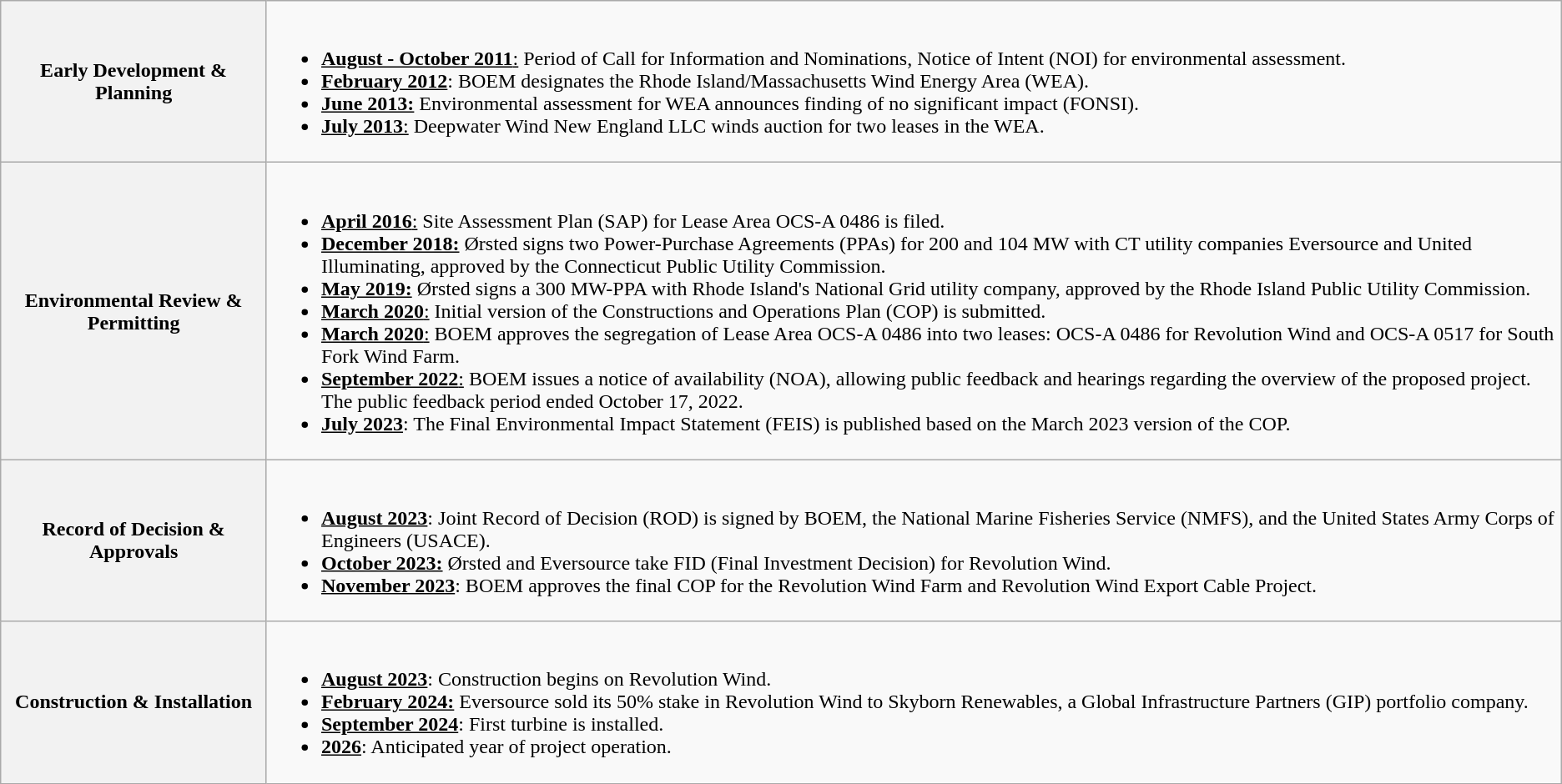<table class="wikitable">
<tr>
<th>Early Development & Planning</th>
<td><br><ul><li><u><strong>August - October 2011</strong>:</u> Period of Call for Information and Nominations, Notice of Intent (NOI) for environmental assessment.</li><li><strong><u>February 2012</u></strong>: BOEM designates the Rhode Island/Massachusetts Wind Energy Area (WEA).</li><li><strong><u>June 2013:</u> </strong>Environmental assessment for WEA announces finding of no significant impact (FONSI).</li><li><u><strong>July 2013</strong>:</u> Deepwater Wind New England LLC winds auction for two leases in the WEA.</li></ul></td>
</tr>
<tr>
<th>Environmental Review & Permitting</th>
<td><br><ul><li><u><strong>April 2016</strong>:</u> Site Assessment Plan (SAP) for Lease Area OCS-A 0486 is filed.</li><li><strong><u>December 2018:</u></strong> Ørsted signs two Power-Purchase Agreements (PPAs) for 200 and 104 MW with CT utility companies Eversource and United Illuminating, approved by the Connecticut Public Utility Commission.</li><li><strong><u>May 2019:</u></strong> Ørsted signs a 300 MW-PPA with Rhode Island's National Grid utility company, approved by the Rhode Island Public Utility Commission.</li><li><u><strong>March 2020</strong>:</u> Initial version of the Constructions and Operations Plan (COP) is submitted.</li><li><u><strong>March 2020</strong>:</u> BOEM approves the segregation of Lease Area OCS-A 0486 into two leases: OCS-A 0486 for Revolution Wind and OCS-A 0517 for South Fork Wind Farm.</li><li><u><strong>September 2022</strong>:</u> BOEM issues a notice of availability (NOA), allowing public feedback and hearings regarding the overview of the proposed project. The public feedback period ended October 17, 2022.</li><li><strong><u>July 2023</u></strong>: The Final Environmental Impact Statement (FEIS) is published based on the March 2023 version of the COP.</li></ul></td>
</tr>
<tr>
<th>Record of Decision & Approvals</th>
<td><br><ul><li><strong><u>August 2023</u></strong>: Joint Record of Decision (ROD) is signed by BOEM, the National Marine Fisheries Service (NMFS), and the United States Army Corps of Engineers (USACE).</li><li><strong><u>October 2023:</u></strong> Ørsted and Eversource take FID (Final Investment Decision) for Revolution Wind.</li><li><strong><u>November 2023</u></strong>: BOEM approves the final COP for the Revolution Wind Farm and Revolution Wind Export Cable Project.</li></ul></td>
</tr>
<tr>
<th>Construction & Installation</th>
<td><br><ul><li><strong><u>August 2023</u></strong>: Construction begins on Revolution Wind.</li><li><strong><u>February 2024:</u></strong> Eversource sold its 50% stake in Revolution Wind to Skyborn Renewables, a Global Infrastructure Partners (GIP) portfolio company.</li><li><strong><u>September 2024</u></strong>: First turbine is installed.</li><li><strong><u>2026</u></strong>: Anticipated year of project operation.</li></ul></td>
</tr>
</table>
